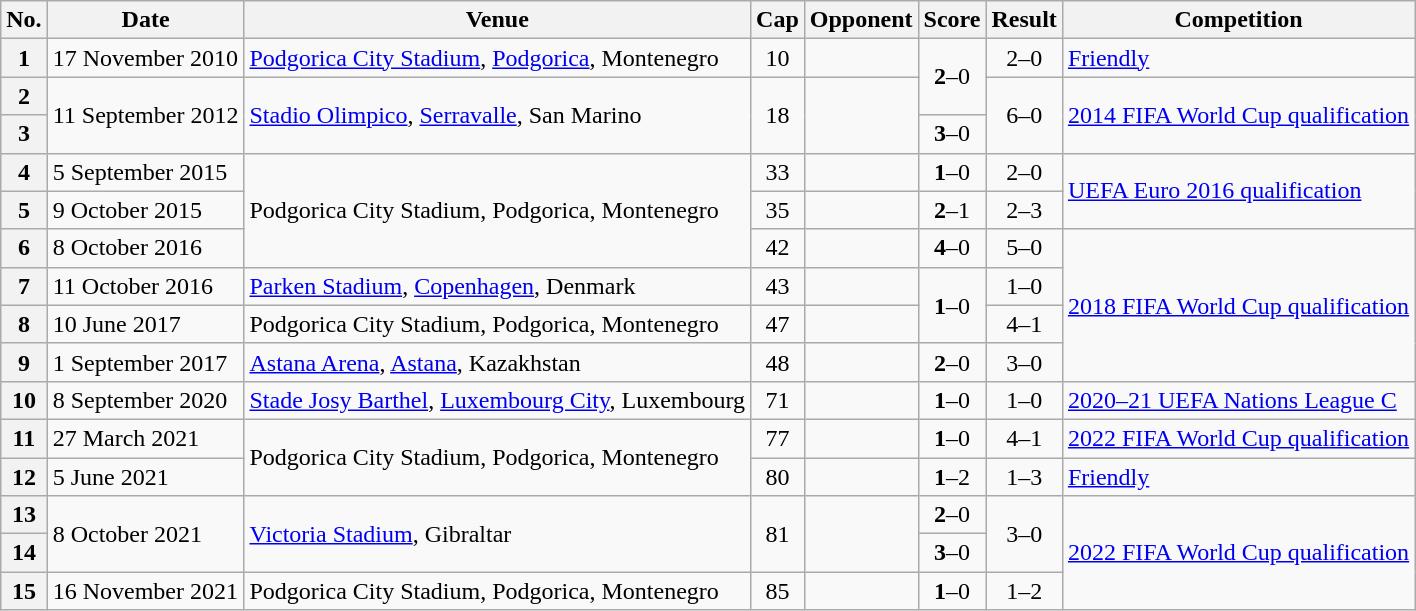<table class="wikitable sortable plainrowheaders">
<tr>
<th scope=col>No.</th>
<th scope=col data-sort-type=date>Date</th>
<th scope=col>Venue</th>
<th scope=col>Cap</th>
<th scope=col>Opponent</th>
<th scope=col>Score</th>
<th scope=col>Result</th>
<th scope=col>Competition</th>
</tr>
<tr>
<th scope=row>1</th>
<td>17 November 2010</td>
<td><a href='#'>Podgorica City Stadium</a>, <a href='#'>Podgorica</a>, Montenegro</td>
<td align=center>10</td>
<td></td>
<td rowspan=2 align=center><strong>2</strong>–0</td>
<td align=center>2–0</td>
<td><a href='#'>Friendly</a></td>
</tr>
<tr>
<th scope=row>2</th>
<td rowspan=2>11 September 2012</td>
<td rowspan=2><a href='#'>Stadio Olimpico</a>, <a href='#'>Serravalle</a>, San Marino</td>
<td rowspan=2 align=center>18</td>
<td rowspan=2></td>
<td rowspan=2 align=center>6–0</td>
<td rowspan=2><a href='#'>2014 FIFA World Cup qualification</a></td>
</tr>
<tr>
<th scope=row>3</th>
<td align=center><strong>3</strong>–0</td>
</tr>
<tr>
<th scope=row>4</th>
<td>5 September 2015</td>
<td rowspan=3>Podgorica City Stadium, Podgorica, Montenegro</td>
<td align=center>33</td>
<td></td>
<td align=center><strong>1</strong>–0</td>
<td align=center>2–0</td>
<td rowspan=2><a href='#'>UEFA Euro 2016 qualification</a></td>
</tr>
<tr>
<th scope=row>5</th>
<td>9 October 2015</td>
<td align=center>35</td>
<td></td>
<td align=center><strong>2</strong>–1</td>
<td align=center>2–3</td>
</tr>
<tr>
<th scope=row>6</th>
<td>8 October 2016</td>
<td align=center>42</td>
<td></td>
<td align=center><strong>4</strong>–0</td>
<td align=center>5–0</td>
<td rowspan=4><a href='#'>2018 FIFA World Cup qualification</a></td>
</tr>
<tr>
<th scope=row>7</th>
<td>11 October 2016</td>
<td><a href='#'>Parken Stadium</a>, <a href='#'>Copenhagen</a>, Denmark</td>
<td align=center>43</td>
<td></td>
<td rowspan=2 align=center><strong>1</strong>–0</td>
<td align=center>1–0</td>
</tr>
<tr>
<th scope=row>8</th>
<td>10 June 2017</td>
<td>Podgorica City Stadium, Podgorica, Montenegro</td>
<td align=center>47</td>
<td></td>
<td align=center>4–1</td>
</tr>
<tr>
<th scope=row>9</th>
<td>1 September 2017</td>
<td><a href='#'>Astana Arena</a>, <a href='#'>Astana</a>, Kazakhstan</td>
<td align=center>48</td>
<td></td>
<td align=center><strong>2</strong>–0</td>
<td align=center>3–0</td>
</tr>
<tr>
<th scope=row>10</th>
<td>8 September 2020</td>
<td><a href='#'>Stade Josy Barthel</a>, <a href='#'>Luxembourg City</a>, Luxembourg</td>
<td align=center>71</td>
<td></td>
<td align=center><strong>1</strong>–0</td>
<td align=center>1–0</td>
<td><a href='#'>2020–21 UEFA Nations League C</a></td>
</tr>
<tr>
<th scope=row>11</th>
<td>27 March 2021</td>
<td rowspan=2>Podgorica City Stadium, Podgorica, Montenegro</td>
<td align=center>77</td>
<td></td>
<td align=center><strong>1</strong>–0</td>
<td align=center>4–1</td>
<td><a href='#'>2022 FIFA World Cup qualification</a></td>
</tr>
<tr>
<th scope=row>12</th>
<td>5 June 2021</td>
<td align=center>80</td>
<td></td>
<td align=center><strong>1</strong>–2</td>
<td align=center>1–3</td>
<td><a href='#'>Friendly</a></td>
</tr>
<tr>
<th scope=row>13</th>
<td rowspan=2>8 October 2021</td>
<td rowspan=2><a href='#'>Victoria Stadium</a>, Gibraltar</td>
<td rowspan=2 align=center>81</td>
<td rowspan=2></td>
<td align=center><strong>2</strong>–0</td>
<td rowspan=2 align=center>3–0</td>
<td rowspan=3><a href='#'>2022 FIFA World Cup qualification</a></td>
</tr>
<tr>
<th scope=row>14</th>
<td align=center><strong>3</strong>–0</td>
</tr>
<tr>
<th scope=row>15</th>
<td rowspan=2>16 November 2021</td>
<td>Podgorica City Stadium, Podgorica, Montenegro</td>
<td align=center>85</td>
<td></td>
<td align=center><strong>1</strong>–0</td>
<td align=center>1–2</td>
</tr>
</table>
